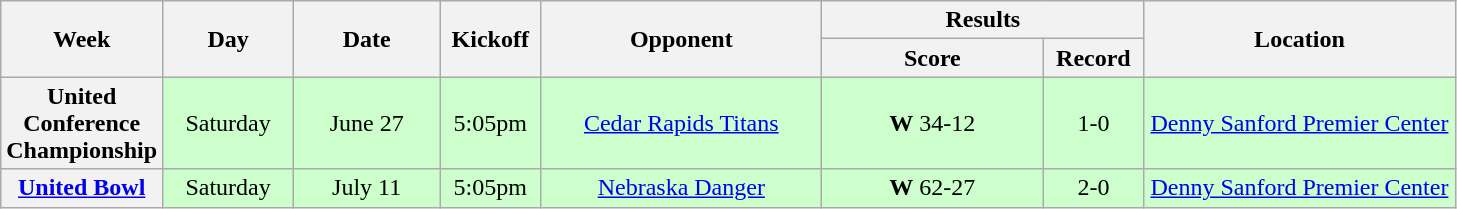<table class="wikitable">
<tr>
<th rowspan="2" width="40">Week</th>
<th rowspan="2" width="80">Day</th>
<th rowspan="2" width="90">Date</th>
<th rowspan="2" width="60">Kickoff</th>
<th rowspan="2" width="180">Opponent</th>
<th colspan="2" width="200">Results</th>
<th rowspan="2" width="200">Location</th>
</tr>
<tr>
<th width="140">Score</th>
<th width="60">Record</th>
</tr>
<tr align="center" bgcolor="#CCFFCC">
<th>United Conference Championship</th>
<td>Saturday</td>
<td>June 27</td>
<td>5:05pm</td>
<td><a href='#'>Cedar Rapids Titans</a></td>
<td><strong>W</strong> 34-12</td>
<td>1-0</td>
<td><a href='#'>Denny Sanford Premier Center</a></td>
</tr>
<tr align="center" bgcolor="#CCFFCC">
<th><a href='#'>United Bowl</a></th>
<td>Saturday</td>
<td>July 11</td>
<td>5:05pm</td>
<td><a href='#'>Nebraska Danger</a></td>
<td><strong>W</strong> 62-27</td>
<td>2-0</td>
<td><a href='#'>Denny Sanford Premier Center</a></td>
</tr>
</table>
